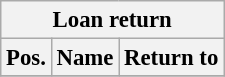<table class="wikitable" style="font-size:95%;">
<tr>
<th colspan="5">Loan return</th>
</tr>
<tr>
<th>Pos.</th>
<th>Name</th>
<th>Return to</th>
</tr>
<tr>
</tr>
</table>
